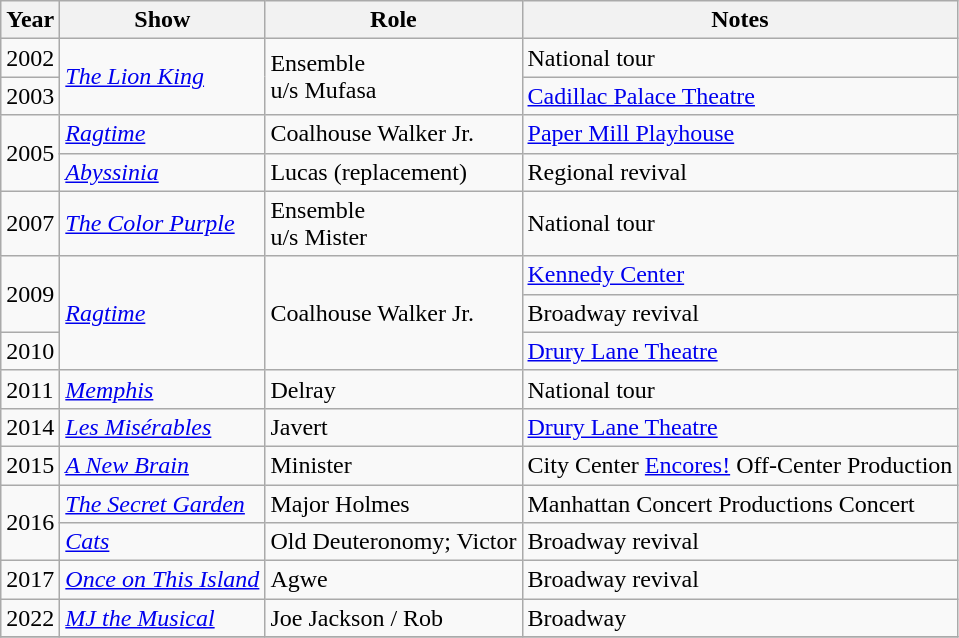<table class="wikitable">
<tr>
<th>Year</th>
<th>Show</th>
<th>Role</th>
<th>Notes</th>
</tr>
<tr>
<td>2002</td>
<td rowspan=2><a href='#'><em>The Lion King</em></a></td>
<td rowspan=2>Ensemble<br>u/s Mufasa</td>
<td>National tour</td>
</tr>
<tr>
<td>2003</td>
<td><a href='#'>Cadillac Palace Theatre</a></td>
</tr>
<tr>
<td rowspan="2">2005</td>
<td><em><a href='#'>Ragtime</a></em></td>
<td>Coalhouse Walker Jr.</td>
<td><a href='#'>Paper Mill Playhouse</a></td>
</tr>
<tr>
<td><em><a href='#'>Abyssinia</a></em></td>
<td>Lucas (replacement)</td>
<td>Regional revival</td>
</tr>
<tr>
<td>2007</td>
<td><em><a href='#'>The Color Purple</a></em></td>
<td>Ensemble<br>u/s Mister</td>
<td>National tour</td>
</tr>
<tr>
<td rowspan=2>2009</td>
<td rowspan=3><em><a href='#'>Ragtime</a></em></td>
<td rowspan=3>Coalhouse Walker Jr.</td>
<td><a href='#'>Kennedy Center</a></td>
</tr>
<tr>
<td>Broadway revival</td>
</tr>
<tr>
<td>2010</td>
<td><a href='#'>Drury Lane Theatre</a></td>
</tr>
<tr>
<td>2011</td>
<td><em><a href='#'>Memphis</a></em></td>
<td>Delray</td>
<td>National tour</td>
</tr>
<tr>
<td>2014</td>
<td><em><a href='#'>Les Misérables</a></em></td>
<td>Javert</td>
<td><a href='#'>Drury Lane Theatre</a></td>
</tr>
<tr>
<td>2015</td>
<td><em><a href='#'>A New Brain</a></em></td>
<td>Minister</td>
<td>City Center <a href='#'>Encores!</a> Off-Center Production</td>
</tr>
<tr>
<td rowspan="2">2016</td>
<td><em><a href='#'>The Secret Garden</a></em></td>
<td>Major Holmes</td>
<td>Manhattan Concert Productions Concert</td>
</tr>
<tr>
<td><em><a href='#'>Cats</a></em></td>
<td>Old Deuteronomy; Victor</td>
<td>Broadway revival</td>
</tr>
<tr>
<td>2017</td>
<td><em><a href='#'>Once on This Island</a></em></td>
<td>Agwe</td>
<td>Broadway revival</td>
</tr>
<tr>
<td>2022</td>
<td><em><a href='#'>MJ the Musical</a></em></td>
<td>Joe Jackson / Rob</td>
<td>Broadway</td>
</tr>
<tr>
</tr>
</table>
